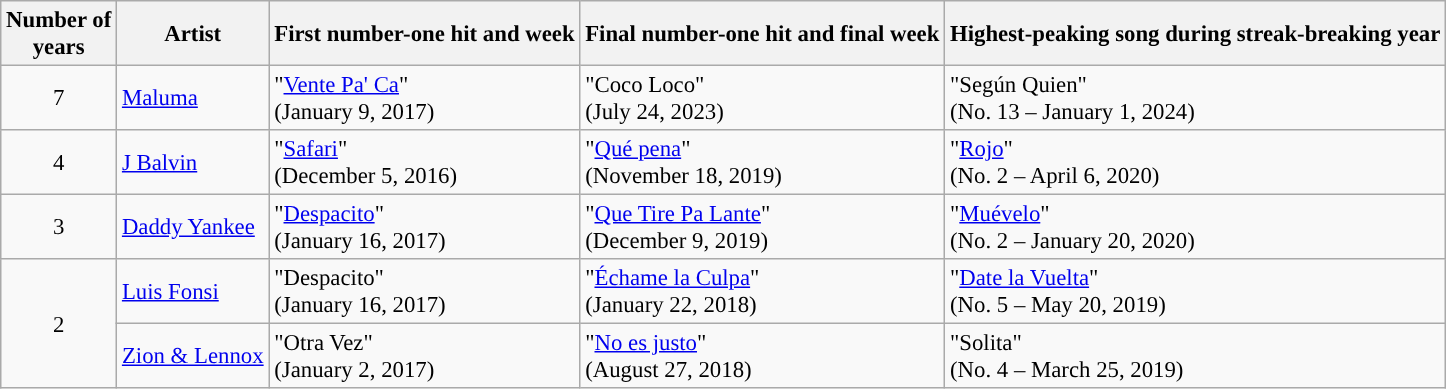<table class="wikitable" style="font-size:95%;">
<tr>
<th>Number of <br>years</th>
<th>Artist</th>
<th>First number-one hit and week</th>
<th>Final number-one hit and final week</th>
<th>Highest-peaking song during streak-breaking year</th>
</tr>
<tr>
<td style="text-align:center;">7</td>
<td><a href='#'>Maluma</a></td>
<td>"<a href='#'>Vente Pa' Ca</a>" <br>(January 9, 2017)</td>
<td>"Coco Loco" <br>(July 24, 2023)</td>
<td>"Según Quien" <br>(No. 13 – January 1, 2024)</td>
</tr>
<tr>
<td style="text-align:center;">4</td>
<td><a href='#'>J Balvin</a></td>
<td>"<a href='#'>Safari</a>" <br>(December 5, 2016)</td>
<td>"<a href='#'>Qué pena</a>" <br>(November 18, 2019)</td>
<td>"<a href='#'>Rojo</a>" <br>(No. 2 – April 6, 2020)</td>
</tr>
<tr>
<td style="text-align:center;">3</td>
<td><a href='#'>Daddy Yankee</a></td>
<td>"<a href='#'>Despacito</a>" <br>(January 16, 2017)</td>
<td>"<a href='#'>Que Tire Pa Lante</a>"  <br>(December 9, 2019)</td>
<td>"<a href='#'>Muévelo</a>" <br>(No. 2 – January 20, 2020)</td>
</tr>
<tr>
<td rowspan="2" style="text-align:center;">2</td>
<td><a href='#'>Luis Fonsi</a></td>
<td>"Despacito" <br>(January 16, 2017)</td>
<td>"<a href='#'>Échame la Culpa</a>" <br>(January 22, 2018)</td>
<td>"<a href='#'>Date la Vuelta</a>" <br>(No. 5 – May 20, 2019)</td>
</tr>
<tr>
<td><a href='#'>Zion & Lennox</a></td>
<td>"Otra Vez" <br>(January 2, 2017)</td>
<td>"<a href='#'>No es justo</a>" <br>(August 27, 2018)</td>
<td>"Solita" <br>(No. 4 – March 25, 2019)</td>
</tr>
</table>
